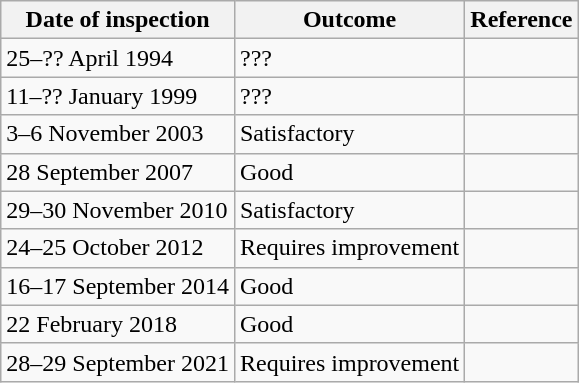<table class="wikitable">
<tr>
<th>Date of inspection</th>
<th>Outcome</th>
<th>Reference</th>
</tr>
<tr>
<td>25–?? April 1994</td>
<td>???</td>
<td> </td>
</tr>
<tr>
<td>11–?? January 1999</td>
<td>???</td>
<td> </td>
</tr>
<tr>
<td>3–6 November 2003</td>
<td>Satisfactory</td>
<td></td>
</tr>
<tr>
<td>28 September 2007</td>
<td>Good</td>
<td></td>
</tr>
<tr>
<td>29–30 November 2010</td>
<td>Satisfactory</td>
<td></td>
</tr>
<tr>
<td>24–25 October 2012</td>
<td>Requires improvement</td>
<td></td>
</tr>
<tr>
<td>16–17 September 2014</td>
<td>Good</td>
<td></td>
</tr>
<tr>
<td>22 February 2018</td>
<td>Good</td>
<td></td>
</tr>
<tr>
<td>28–29 September 2021</td>
<td>Requires improvement</td>
<td></td>
</tr>
</table>
